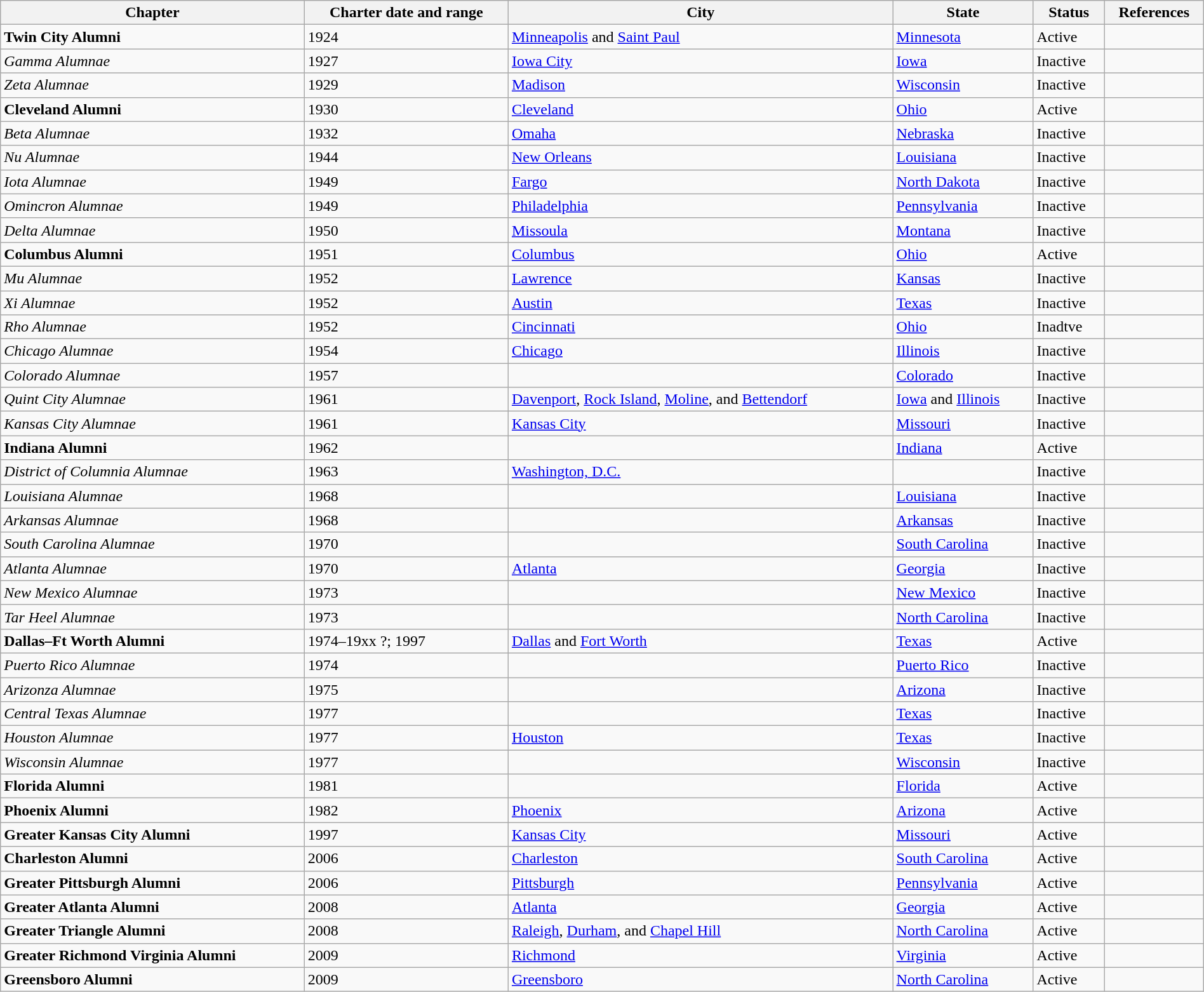<table class="sortable wikitable" style="width:100%;">
<tr>
<th>Chapter</th>
<th>Charter date and range</th>
<th>City</th>
<th>State</th>
<th>Status</th>
<th>References</th>
</tr>
<tr>
<td><strong>Twin City Alumni</strong></td>
<td>1924</td>
<td><a href='#'>Minneapolis</a> and <a href='#'>Saint Paul</a></td>
<td><a href='#'>Minnesota</a></td>
<td>Active</td>
<td></td>
</tr>
<tr>
<td><em>Gamma Alumnae</em></td>
<td>1927</td>
<td><a href='#'>Iowa City</a></td>
<td><a href='#'>Iowa</a></td>
<td>Inactive</td>
<td></td>
</tr>
<tr>
<td><em>Zeta Alumnae</em></td>
<td>1929</td>
<td><a href='#'>Madison</a></td>
<td><a href='#'>Wisconsin</a></td>
<td>Inactive</td>
<td></td>
</tr>
<tr>
<td><strong>Cleveland Alumni</strong></td>
<td>1930</td>
<td><a href='#'>Cleveland</a></td>
<td><a href='#'>Ohio</a></td>
<td>Active</td>
<td></td>
</tr>
<tr>
<td><em>Beta Alumnae</em></td>
<td>1932</td>
<td><a href='#'>Omaha</a></td>
<td><a href='#'>Nebraska</a></td>
<td>Inactive</td>
<td></td>
</tr>
<tr>
<td><em>Nu Alumnae</em></td>
<td>1944</td>
<td><a href='#'>New Orleans</a></td>
<td><a href='#'>Louisiana</a></td>
<td>Inactive</td>
<td></td>
</tr>
<tr>
<td><em>Iota Alumnae</em></td>
<td>1949</td>
<td><a href='#'>Fargo</a></td>
<td><a href='#'>North Dakota</a></td>
<td>Inactive</td>
<td></td>
</tr>
<tr>
<td><em>Omincron Alumnae</em></td>
<td>1949</td>
<td><a href='#'>Philadelphia</a></td>
<td><a href='#'>Pennsylvania</a></td>
<td>Inactive</td>
<td></td>
</tr>
<tr>
<td><em>Delta Alumnae</em></td>
<td>1950</td>
<td><a href='#'>Missoula</a></td>
<td><a href='#'>Montana</a></td>
<td>Inactive</td>
<td></td>
</tr>
<tr>
<td><strong>Columbus Alumni</strong></td>
<td>1951</td>
<td><a href='#'>Columbus</a></td>
<td><a href='#'>Ohio</a></td>
<td>Active</td>
<td></td>
</tr>
<tr>
<td><em>Mu Alumnae</em></td>
<td>1952</td>
<td><a href='#'>Lawrence</a></td>
<td><a href='#'>Kansas</a></td>
<td>Inactive</td>
<td></td>
</tr>
<tr>
<td><em>Xi Alumnae</em></td>
<td>1952</td>
<td><a href='#'>Austin</a></td>
<td><a href='#'>Texas</a></td>
<td>Inactive</td>
<td></td>
</tr>
<tr>
<td><em>Rho Alumnae</em></td>
<td>1952</td>
<td><a href='#'>Cincinnati</a></td>
<td><a href='#'>Ohio</a></td>
<td>Inadtve</td>
<td></td>
</tr>
<tr>
<td><em>Chicago Alumnae</em></td>
<td>1954</td>
<td><a href='#'>Chicago</a></td>
<td><a href='#'>Illinois</a></td>
<td>Inactive</td>
<td></td>
</tr>
<tr>
<td><em>Colorado Alumnae</em></td>
<td>1957</td>
<td></td>
<td><a href='#'>Colorado</a></td>
<td>Inactive</td>
<td></td>
</tr>
<tr>
<td><em>Quint City Alumnae</em></td>
<td>1961</td>
<td><a href='#'>Davenport</a>, <a href='#'>Rock Island</a>, <a href='#'>Moline</a>, and <a href='#'>Bettendorf</a></td>
<td><a href='#'>Iowa</a> and <a href='#'>Illinois</a></td>
<td>Inactive</td>
<td></td>
</tr>
<tr>
<td><em>Kansas City Alumnae</em></td>
<td>1961</td>
<td><a href='#'>Kansas City</a></td>
<td><a href='#'>Missouri</a></td>
<td>Inactive</td>
<td></td>
</tr>
<tr>
<td><strong>Indiana Alumni</strong></td>
<td>1962</td>
<td></td>
<td><a href='#'>Indiana</a></td>
<td>Active</td>
<td></td>
</tr>
<tr>
<td><em>District of Columnia Alumnae</em></td>
<td>1963</td>
<td><a href='#'>Washington, D.C.</a></td>
<td></td>
<td>Inactive</td>
<td></td>
</tr>
<tr>
<td><em>Louisiana Alumnae</em></td>
<td>1968</td>
<td></td>
<td><a href='#'>Louisiana</a></td>
<td>Inactive</td>
<td></td>
</tr>
<tr>
<td><em>Arkansas Alumnae</em></td>
<td>1968</td>
<td></td>
<td><a href='#'>Arkansas</a></td>
<td>Inactive</td>
<td></td>
</tr>
<tr>
<td><em>South Carolina Alumnae</em></td>
<td>1970</td>
<td></td>
<td><a href='#'>South Carolina</a></td>
<td>Inactive</td>
<td></td>
</tr>
<tr>
<td><em>Atlanta Alumnae</em></td>
<td>1970</td>
<td><a href='#'>Atlanta</a></td>
<td><a href='#'>Georgia</a></td>
<td>Inactive</td>
<td></td>
</tr>
<tr>
<td><em>New Mexico Alumnae</em></td>
<td>1973</td>
<td></td>
<td><a href='#'>New Mexico</a></td>
<td>Inactive</td>
<td></td>
</tr>
<tr>
<td><em>Tar Heel Alumnae</em></td>
<td>1973</td>
<td></td>
<td><a href='#'>North Carolina</a></td>
<td>Inactive</td>
<td></td>
</tr>
<tr>
<td><strong>Dallas–Ft Worth Alumni</strong></td>
<td>1974–19xx ?; 1997</td>
<td><a href='#'>Dallas</a> and <a href='#'>Fort Worth</a></td>
<td><a href='#'>Texas</a></td>
<td>Active</td>
<td></td>
</tr>
<tr>
<td><em>Puerto Rico Alumnae</em></td>
<td>1974</td>
<td></td>
<td><a href='#'>Puerto Rico</a></td>
<td>Inactive</td>
<td></td>
</tr>
<tr>
<td><em>Arizonza Alumnae</em></td>
<td>1975</td>
<td></td>
<td><a href='#'>Arizona</a></td>
<td>Inactive</td>
<td></td>
</tr>
<tr>
<td><em>Central Texas Alumnae</em></td>
<td>1977</td>
<td></td>
<td><a href='#'>Texas</a></td>
<td>Inactive</td>
<td></td>
</tr>
<tr>
<td><em>Houston Alumnae</em></td>
<td>1977</td>
<td><a href='#'>Houston</a></td>
<td><a href='#'>Texas</a></td>
<td>Inactive</td>
<td></td>
</tr>
<tr>
<td><em>Wisconsin Alumnae</em></td>
<td>1977</td>
<td></td>
<td><a href='#'>Wisconsin</a></td>
<td>Inactive</td>
<td></td>
</tr>
<tr>
<td><strong>Florida Alumni</strong></td>
<td>1981</td>
<td></td>
<td><a href='#'>Florida</a></td>
<td>Active</td>
<td></td>
</tr>
<tr>
<td><strong>Phoenix Alumni</strong></td>
<td>1982</td>
<td><a href='#'>Phoenix</a></td>
<td><a href='#'>Arizona</a></td>
<td>Active</td>
<td></td>
</tr>
<tr>
<td><strong>Greater Kansas City Alumni</strong></td>
<td>1997</td>
<td><a href='#'>Kansas City</a></td>
<td><a href='#'>Missouri</a></td>
<td>Active</td>
<td></td>
</tr>
<tr>
<td><strong>Charleston Alumni</strong></td>
<td>2006</td>
<td><a href='#'>Charleston</a></td>
<td><a href='#'>South Carolina</a></td>
<td>Active</td>
<td></td>
</tr>
<tr>
<td><strong>Greater Pittsburgh Alumni</strong></td>
<td>2006</td>
<td><a href='#'>Pittsburgh</a></td>
<td><a href='#'>Pennsylvania</a></td>
<td>Active</td>
<td></td>
</tr>
<tr>
<td><strong>Greater Atlanta Alumni</strong></td>
<td>2008</td>
<td><a href='#'>Atlanta</a></td>
<td><a href='#'>Georgia</a></td>
<td>Active</td>
<td></td>
</tr>
<tr>
<td><strong>Greater Triangle Alumni</strong></td>
<td>2008</td>
<td><a href='#'>Raleigh</a>, <a href='#'>Durham</a>, and <a href='#'>Chapel Hill</a></td>
<td><a href='#'>North Carolina</a></td>
<td>Active</td>
<td></td>
</tr>
<tr>
<td><strong>Greater Richmond Virginia Alumni</strong></td>
<td>2009</td>
<td><a href='#'>Richmond</a></td>
<td><a href='#'>Virginia</a></td>
<td>Active</td>
<td></td>
</tr>
<tr>
<td><strong>Greensboro Alumni</strong></td>
<td>2009</td>
<td><a href='#'>Greensboro</a></td>
<td><a href='#'>North Carolina</a></td>
<td>Active</td>
<td></td>
</tr>
</table>
